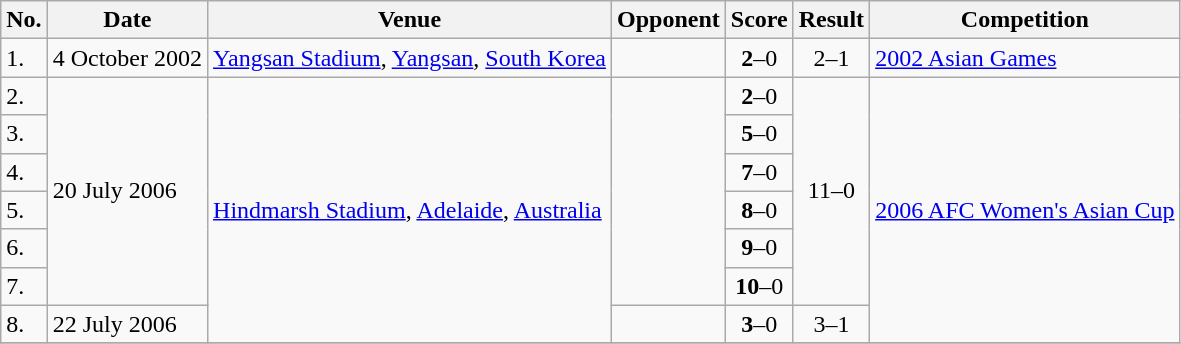<table class="wikitable">
<tr>
<th>No.</th>
<th>Date</th>
<th>Venue</th>
<th>Opponent</th>
<th>Score</th>
<th>Result</th>
<th>Competition</th>
</tr>
<tr>
<td>1.</td>
<td>4 October 2002</td>
<td><a href='#'>Yangsan Stadium</a>, <a href='#'>Yangsan</a>, <a href='#'>South Korea</a></td>
<td></td>
<td align=center><strong>2</strong>–0</td>
<td align=center>2–1</td>
<td><a href='#'>2002 Asian Games</a></td>
</tr>
<tr>
<td>2.</td>
<td rowspan=6>20 July 2006</td>
<td rowspan=7><a href='#'>Hindmarsh Stadium</a>, <a href='#'>Adelaide</a>, <a href='#'>Australia</a></td>
<td rowspan=6></td>
<td align=center><strong>2</strong>–0</td>
<td rowspan=6 align=center>11–0</td>
<td rowspan=7><a href='#'>2006 AFC Women's Asian Cup</a></td>
</tr>
<tr>
<td>3.</td>
<td align=center><strong>5</strong>–0</td>
</tr>
<tr>
<td>4.</td>
<td align=center><strong>7</strong>–0</td>
</tr>
<tr>
<td>5.</td>
<td align=center><strong>8</strong>–0</td>
</tr>
<tr>
<td>6.</td>
<td align=center><strong>9</strong>–0</td>
</tr>
<tr>
<td>7.</td>
<td align=center><strong>10</strong>–0</td>
</tr>
<tr>
<td>8.</td>
<td>22 July 2006</td>
<td></td>
<td align=center><strong>3</strong>–0</td>
<td align=center>3–1</td>
</tr>
<tr>
</tr>
</table>
